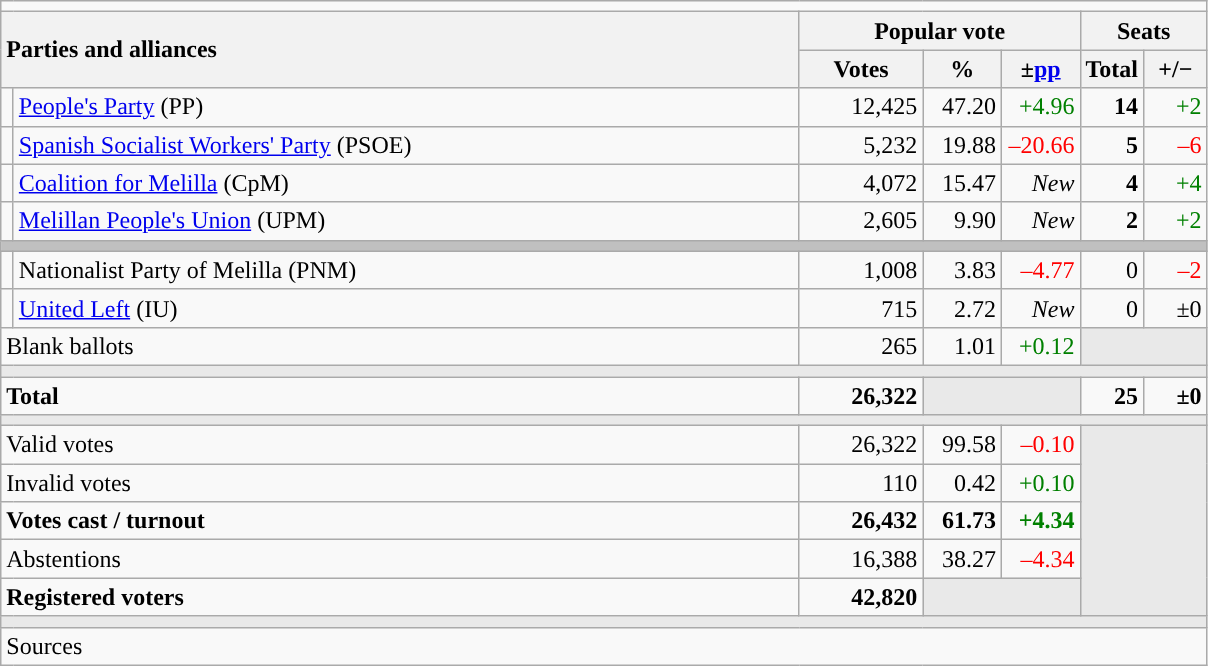<table class="wikitable" style="text-align:right;">
<tr>
<td colspan="7"></td>
</tr>
<tr>
<th style="text-align:left;" rowspan="2" colspan="2" width="525">Parties and alliances</th>
<th colspan="3">Popular vote</th>
<th colspan="2">Seats</th>
</tr>
<tr>
<th width="75">Votes</th>
<th width="45">%</th>
<th width="45">±<a href='#'>pp</a></th>
<th width="35">Total</th>
<th width="35">+/−</th>
</tr>
<tr>
<td width="1" style="color:inherit;background:"></td>
<td align="left"><a href='#'>People's Party</a> (PP)</td>
<td>12,425</td>
<td>47.20</td>
<td style="color:green;">+4.96</td>
<td><strong>14</strong></td>
<td style="color:green;">+2</td>
</tr>
<tr>
<td style="color:inherit;background:"></td>
<td align="left"><a href='#'>Spanish Socialist Workers' Party</a> (PSOE)</td>
<td>5,232</td>
<td>19.88</td>
<td style="color:red;">–20.66</td>
<td><strong>5</strong></td>
<td style="color:red;">–6</td>
</tr>
<tr>
<td style="color:inherit;background:"></td>
<td align="left"><a href='#'>Coalition for Melilla</a> (CpM)</td>
<td>4,072</td>
<td>15.47</td>
<td><em>New</em></td>
<td><strong>4</strong></td>
<td style="color:green;">+4</td>
</tr>
<tr>
<td style="color:inherit;background:"></td>
<td align="left"><a href='#'>Melillan People's Union</a> (UPM)</td>
<td>2,605</td>
<td>9.90</td>
<td><em>New</em></td>
<td><strong>2</strong></td>
<td style="color:green;">+2</td>
</tr>
<tr>
<td colspan="7" bgcolor="#C0C0C0"></td>
</tr>
<tr>
<td style="color:inherit;background:"></td>
<td align="left">Nationalist Party of Melilla (PNM)</td>
<td>1,008</td>
<td>3.83</td>
<td style="color:red;">–4.77</td>
<td>0</td>
<td style="color:red;">–2</td>
</tr>
<tr>
<td style="color:inherit;background:"></td>
<td align="left"><a href='#'>United Left</a> (IU)</td>
<td>715</td>
<td>2.72</td>
<td><em>New</em></td>
<td>0</td>
<td>±0</td>
</tr>
<tr>
<td align="left" colspan="2">Blank ballots</td>
<td>265</td>
<td>1.01</td>
<td style="color:green;">+0.12</td>
<td bgcolor="#E9E9E9" colspan="2"></td>
</tr>
<tr>
<td colspan="7" bgcolor="#E9E9E9"></td>
</tr>
<tr style="font-weight:bold;">
<td align="left" colspan="2">Total</td>
<td>26,322</td>
<td bgcolor="#E9E9E9" colspan="2"></td>
<td>25</td>
<td>±0</td>
</tr>
<tr>
<td colspan="7" bgcolor="#E9E9E9"></td>
</tr>
<tr>
<td align="left" colspan="2">Valid votes</td>
<td>26,322</td>
<td>99.58</td>
<td style="color:red;">–0.10</td>
<td bgcolor="#E9E9E9" colspan="2" rowspan="5"></td>
</tr>
<tr>
<td align="left" colspan="2">Invalid votes</td>
<td>110</td>
<td>0.42</td>
<td style="color:green;">+0.10</td>
</tr>
<tr style="font-weight:bold;">
<td align="left" colspan="2">Votes cast / turnout</td>
<td>26,432</td>
<td>61.73</td>
<td style="color:green;">+4.34</td>
</tr>
<tr>
<td align="left" colspan="2">Abstentions</td>
<td>16,388</td>
<td>38.27</td>
<td style="color:red;">–4.34</td>
</tr>
<tr style="font-weight:bold;">
<td align="left" colspan="2">Registered voters</td>
<td>42,820</td>
<td bgcolor="#E9E9E9" colspan="2"></td>
</tr>
<tr>
<td colspan="7" bgcolor="#E9E9E9"></td>
</tr>
<tr>
<td align="left" colspan="7">Sources</td>
</tr>
</table>
